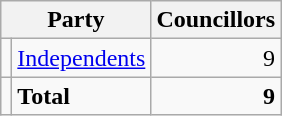<table class="wikitable">
<tr>
<th colspan="2">Party</th>
<th>Councillors</th>
</tr>
<tr>
<td></td>
<td><a href='#'>Independents</a></td>
<td align=right>9</td>
</tr>
<tr>
<td></td>
<td><strong>Total</strong></td>
<td align=right><strong>9</strong></td>
</tr>
</table>
